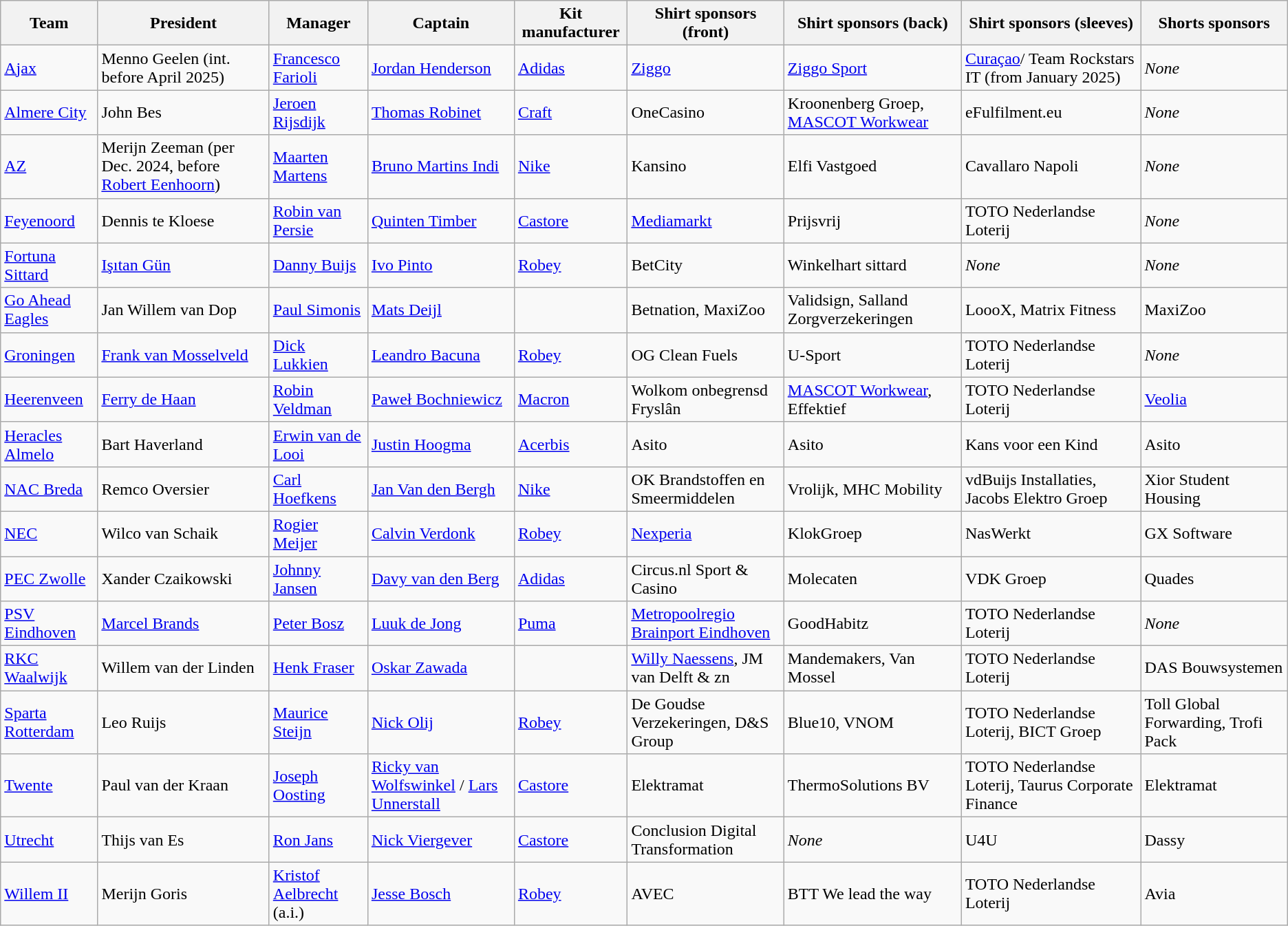<table class="wikitable sortable" style="text-align: left;">
<tr>
<th>Team</th>
<th>President</th>
<th>Manager</th>
<th>Captain</th>
<th>Kit manufacturer</th>
<th>Shirt sponsors (front)</th>
<th>Shirt sponsors (back)</th>
<th>Shirt sponsors (sleeves)</th>
<th>Shorts sponsors</th>
</tr>
<tr>
<td><a href='#'>Ajax</a></td>
<td data-sort-value="Geelen, Menno">  Menno Geelen (int. before April 2025)</td>
<td data-sort-value="Farioli, Francesco"> <a href='#'>Francesco Farioli</a></td>
<td data-sort-value="Henderson, Jordan"> <a href='#'>Jordan Henderson</a></td>
<td><a href='#'>Adidas</a></td>
<td><a href='#'>Ziggo</a></td>
<td><a href='#'>Ziggo Sport</a></td>
<td><a href='#'>Curaçao</a>/ Team Rockstars IT (from  January 2025) </td>
<td><em>None</em></td>
</tr>
<tr>
<td><a href='#'>Almere City</a></td>
<td data-sort-value="Bes, John"> John Bes</td>
<td data-sort-value="Rijsdijk, Jeroen"> <a href='#'>Jeroen Rijsdijk</a></td>
<td data-sort-value="Robinet, Thomas"> <a href='#'>Thomas Robinet</a></td>
<td><a href='#'>Craft</a></td>
<td>OneCasino</td>
<td>Kroonenberg Groep, <a href='#'>MASCOT Workwear</a></td>
<td>eFulfilment.eu</td>
<td><em>None</em></td>
</tr>
<tr>
<td><a href='#'>AZ</a></td>
<td data-sort-value="Zeeman, Merijn"> Merijn Zeeman (per Dec. 2024, before <a href='#'>Robert Eenhoorn</a>)</td>
<td data-sort-value="Martens, Maartens"> <a href='#'>Maarten Martens</a></td>
<td data-sort-value="Bruno, Martins, Indi"> <a href='#'>Bruno Martins Indi</a></td>
<td><a href='#'>Nike</a></td>
<td>Kansino</td>
<td>Elfi Vastgoed</td>
<td>Cavallaro Napoli</td>
<td><em>None</em></td>
</tr>
<tr>
<td><a href='#'>Feyenoord</a></td>
<td data-sort-value="Bodegom, Toon"> Dennis te Kloese</td>
<td data-sort-value="Bosschaart, Pascal"> <a href='#'>Robin van Persie</a></td>
<td data-sort-value="Timber, Quinten"> <a href='#'>Quinten Timber</a></td>
<td><a href='#'>Castore</a></td>
<td><a href='#'>Mediamarkt</a></td>
<td>Prijsvrij</td>
<td>TOTO Nederlandse Loterij</td>
<td><em>None</em></td>
</tr>
<tr>
<td><a href='#'>Fortuna Sittard</a></td>
<td data-sort-value="Gün, Özgür"> <a href='#'>Işıtan Gün</a></td>
<td data-sort-value="Buijs, Danny"> <a href='#'>Danny Buijs</a></td>
<td data-sort-value="Pinto, Ivo"> <a href='#'>Ivo Pinto</a></td>
<td><a href='#'>Robey</a></td>
<td>BetCity</td>
<td>Winkelhart sittard</td>
<td><em>None</em></td>
<td><em>None</em></td>
</tr>
<tr>
<td><a href='#'>Go Ahead Eagles</a></td>
<td data-sort-value="Dop, Jan"> Jan Willem van Dop</td>
<td data-sort-value="Simonis, Paul"> <a href='#'>Paul Simonis</a></td>
<td data-sort-value="Deijl, Mats"> <a href='#'>Mats Deijl</a></td>
<td></td>
<td>Betnation, MaxiZoo</td>
<td>Validsign, Salland Zorgverzekeringen</td>
<td>LoooX, Matrix Fitness</td>
<td>MaxiZoo</td>
</tr>
<tr>
<td><a href='#'>Groningen</a></td>
<td data-sort-value="van Mosselveld, Frank"> <a href='#'>Frank van Mosselveld</a></td>
<td data-sort-value="Lukkien, Dick"> <a href='#'>Dick Lukkien</a></td>
<td data-sort-value="Bacuna, Leandro"> <a href='#'>Leandro Bacuna</a></td>
<td><a href='#'>Robey</a></td>
<td>OG Clean Fuels</td>
<td>U-Sport</td>
<td>TOTO Nederlandse Loterij</td>
<td><em>None</em></td>
</tr>
<tr>
<td><a href='#'>Heerenveen</a></td>
<td data-sort-value="Haan, Ferry"> <a href='#'>Ferry de Haan</a></td>
<td data-sort-value="Brugge, Henk"> <a href='#'>Robin Veldman</a></td>
<td data-sort-value="Bochniewicz, Paweł"> <a href='#'>Paweł Bochniewicz</a></td>
<td><a href='#'>Macron</a></td>
<td>Wolkom onbegrensd Fryslân</td>
<td><a href='#'>MASCOT Workwear</a>, Effektief</td>
<td>TOTO Nederlandse Loterij</td>
<td><a href='#'>Veolia</a></td>
</tr>
<tr>
<td><a href='#'>Heracles Almelo</a></td>
<td data-sort-value="Haverland, Bart"> Bart Haverland</td>
<td data-sort-value="Looi, Erwin"> <a href='#'>Erwin van de Looi</a></td>
<td data-sort-value="Hoogma, Justin"> <a href='#'>Justin Hoogma</a></td>
<td><a href='#'>Acerbis</a></td>
<td>Asito</td>
<td>Asito</td>
<td>Kans voor een Kind</td>
<td>Asito</td>
</tr>
<tr>
<td><a href='#'>NAC Breda</a></td>
<td data-sort-value="Oversier, Remco"> Remco Oversier</td>
<td data-sort-value="Hoefkens, Carl"> <a href='#'>Carl Hoefkens</a></td>
<td data-sort-value="Van den Bergh, Jan"> <a href='#'>Jan Van den Bergh</a></td>
<td><a href='#'>Nike</a></td>
<td>OK Brandstoffen en Smeermiddelen<br></td>
<td>Vrolijk, MHC Mobility</td>
<td>vdBuijs Installaties, Jacobs Elektro Groep</td>
<td>Xior Student Housing</td>
</tr>
<tr>
<td><a href='#'>NEC</a></td>
<td data-sort-value="Schaik, Wilco"> Wilco van Schaik</td>
<td data-sort-value="Meijer, Rogier"> <a href='#'>Rogier Meijer</a></td>
<td data-sort-value="Verdonk, Calvin"> <a href='#'>Calvin Verdonk</a></td>
<td><a href='#'>Robey</a></td>
<td><a href='#'>Nexperia</a></td>
<td>KlokGroep</td>
<td>NasWerkt</td>
<td>GX Software</td>
</tr>
<tr>
<td><a href='#'>PEC Zwolle</a></td>
<td data-sort-value="Czaikowski, Xander"> Xander Czaikowski</td>
<td data-sort-value="Jansen, Johnny"> <a href='#'>Johnny Jansen</a></td>
<td data-sort-value="Berg, Davy"> <a href='#'>Davy van den Berg</a></td>
<td><a href='#'>Adidas</a></td>
<td>Circus.nl Sport & Casino </td>
<td>Molecaten</td>
<td>VDK Groep</td>
<td>Quades</td>
</tr>
<tr>
<td><a href='#'>PSV Eindhoven</a></td>
<td data-sort-value="Brands, Marcel"> <a href='#'>Marcel Brands</a></td>
<td data-sort-value="Bosz, Peter"> <a href='#'>Peter Bosz</a></td>
<td data-sort-value="Jong, Luuk"> <a href='#'>Luuk de Jong</a></td>
<td><a href='#'>Puma</a></td>
<td><a href='#'>Metropoolregio Brainport Eindhoven</a></td>
<td>GoodHabitz</td>
<td>TOTO Nederlandse Loterij</td>
<td><em>None</em></td>
</tr>
<tr>
<td><a href='#'>RKC Waalwijk</a></td>
<td data-sort-value="Linden, Willem"> Willem van der Linden</td>
<td data-sort-value="Fraser, Henk"> <a href='#'>Henk Fraser</a></td>
<td data-sort-value="Zawada, Oskar"> <a href='#'>Oskar Zawada</a></td>
<td></td>
<td><a href='#'>Willy Naessens</a>, JM van Delft & zn</td>
<td>Mandemakers, Van Mossel</td>
<td>TOTO Nederlandse Loterij</td>
<td>DAS Bouwsystemen</td>
</tr>
<tr>
<td><a href='#'>Sparta Rotterdam</a></td>
<td data-sort-value="Ruijs, Leo"> Leo Ruijs</td>
<td date-sort-value="Boukhari, Nourdin"> <a href='#'>Maurice Steijn</a></td>
<td data-sort-value="Olij, Nick"> <a href='#'>Nick Olij</a></td>
<td><a href='#'>Robey</a></td>
<td>De Goudse Verzekeringen, D&S Group</td>
<td>Blue10, VNOM</td>
<td>TOTO Nederlandse Loterij, BICT Groep</td>
<td>Toll Global Forwarding, Trofi Pack</td>
</tr>
<tr>
<td><a href='#'>Twente</a></td>
<td data-sort-value="Kraan, Paul"> Paul van der Kraan</td>
<td data-sort-value="Oosting, Joseph"> <a href='#'>Joseph Oosting</a></td>
<td data-sort-value="Wolfswinkel, Ricky"> <a href='#'>Ricky van Wolfswinkel</a> /  <a href='#'>Lars Unnerstall</a></td>
<td><a href='#'>Castore</a></td>
<td>Elektramat</td>
<td>ThermoSolutions BV</td>
<td>TOTO Nederlandse Loterij, Taurus Corporate Finance</td>
<td>Elektramat</td>
</tr>
<tr>
<td><a href='#'>Utrecht</a></td>
<td data-sort-value="Leyssius, Pieter"> Thijs van Es</td>
<td data-sort-value="Jans, Ron"> <a href='#'>Ron Jans</a></td>
<td data-sort-value="Viergever, Nick"> <a href='#'>Nick Viergever</a></td>
<td><a href='#'>Castore</a></td>
<td>Conclusion Digital Transformation</td>
<td><em>None</em></td>
<td>U4U</td>
<td>Dassy</td>
</tr>
<tr>
<td><a href='#'>Willem II</a></td>
<td data-sort-value="Goris, Merijn"> Merijn Goris</td>
<td data-sort-value="Aelbrecht, Kristof"> <a href='#'>Kristof Aelbrecht</a> (a.i.)</td>
<td data-sort-value=> <a href='#'>Jesse Bosch</a></td>
<td><a href='#'>Robey</a></td>
<td>AVEC</td>
<td>BTT We lead the way</td>
<td>TOTO Nederlandse Loterij</td>
<td>Avia</td>
</tr>
</table>
